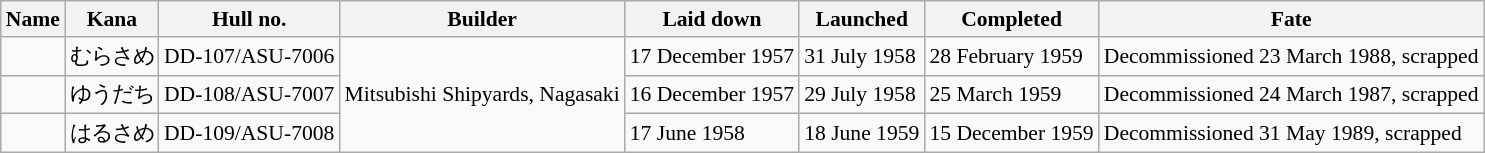<table class="wikitable" style="font-size:90%;">
<tr>
<th>Name</th>
<th>Kana</th>
<th>Hull no.</th>
<th>Builder</th>
<th>Laid down</th>
<th>Launched</th>
<th>Completed</th>
<th>Fate</th>
</tr>
<tr>
<td></td>
<td>むらさめ</td>
<td>DD-107/ASU-7006</td>
<td rowspan="3">Mitsubishi Shipyards, Nagasaki</td>
<td>17 December 1957</td>
<td>31 July 1958</td>
<td>28 February 1959</td>
<td>Decommissioned 23 March 1988, scrapped</td>
</tr>
<tr>
<td></td>
<td>ゆうだち</td>
<td>DD-108/ASU-7007</td>
<td>16 December 1957</td>
<td>29 July 1958</td>
<td>25 March 1959</td>
<td>Decommissioned 24 March 1987, scrapped</td>
</tr>
<tr>
<td></td>
<td>はるさめ</td>
<td>DD-109/ASU-7008</td>
<td>17 June 1958</td>
<td>18 June 1959</td>
<td>15 December 1959</td>
<td>Decommissioned 31 May 1989, scrapped</td>
</tr>
</table>
